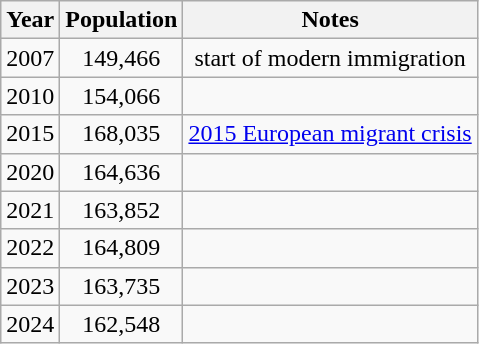<table class="wikitable mw-collapsible mw-collapsed" style="text-align:center;">
<tr>
<th>Year</th>
<th>Population</th>
<th>Notes</th>
</tr>
<tr>
<td>2007</td>
<td>149,466</td>
<td>start of modern immigration</td>
</tr>
<tr>
<td>2010</td>
<td>154,066</td>
<td></td>
</tr>
<tr>
<td>2015</td>
<td>168,035</td>
<td><a href='#'>2015 European migrant crisis</a></td>
</tr>
<tr>
<td>2020</td>
<td>164,636</td>
<td></td>
</tr>
<tr>
<td>2021</td>
<td>163,852</td>
<td></td>
</tr>
<tr>
<td>2022</td>
<td>164,809</td>
<td></td>
</tr>
<tr>
<td>2023</td>
<td>163,735</td>
<td></td>
</tr>
<tr>
<td>2024</td>
<td>162,548</td>
<td></td>
</tr>
</table>
